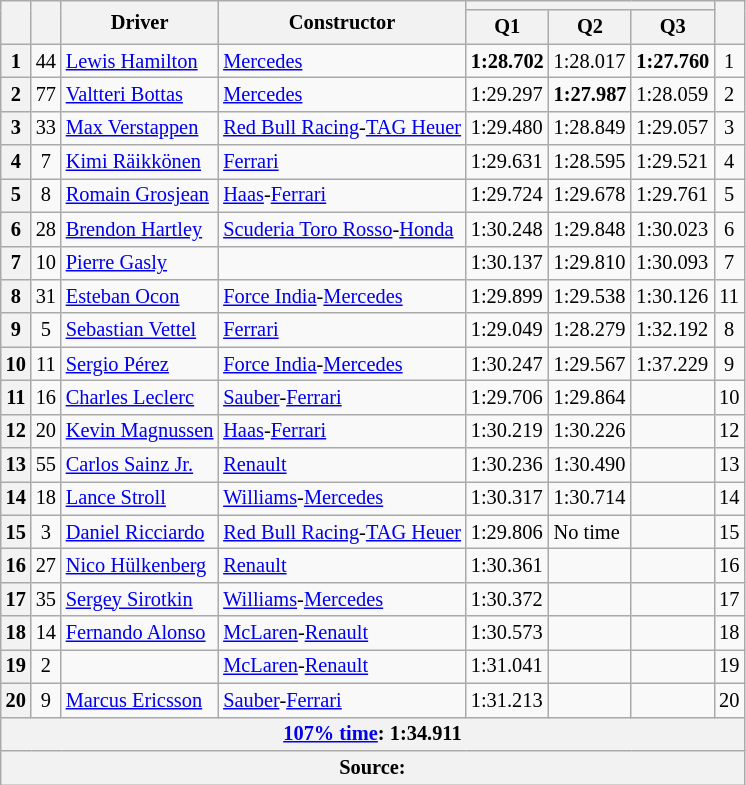<table class="wikitable sortable" style="font-size:85%">
<tr>
<th rowspan=2></th>
<th rowspan=2></th>
<th rowspan=2>Driver</th>
<th rowspan=2>Constructor</th>
<th colspan=3></th>
<th rowspan=2></th>
</tr>
<tr>
<th>Q1</th>
<th>Q2</th>
<th>Q3</th>
</tr>
<tr>
<th>1</th>
<td align="center">44</td>
<td data-sort-value="HAM"> <a href='#'>Lewis Hamilton</a></td>
<td><a href='#'>Mercedes</a></td>
<td><strong>1:28.702</strong></td>
<td>1:28.017</td>
<td><strong>1:27.760</strong></td>
<td align="center">1</td>
</tr>
<tr>
<th>2</th>
<td align="center">77</td>
<td data-sort-value="BOT"> <a href='#'>Valtteri Bottas</a></td>
<td><a href='#'>Mercedes</a></td>
<td>1:29.297</td>
<td><strong>1:27.987</strong></td>
<td>1:28.059</td>
<td align="center">2</td>
</tr>
<tr>
<th>3</th>
<td align="center">33</td>
<td data-sort-value="VER"> <a href='#'>Max Verstappen</a></td>
<td><a href='#'>Red Bull Racing</a>-<a href='#'>TAG Heuer</a></td>
<td>1:29.480</td>
<td>1:28.849</td>
<td>1:29.057</td>
<td align="center">3</td>
</tr>
<tr>
<th>4</th>
<td align="center">7</td>
<td data-sort-value="RAI"> <a href='#'>Kimi Räikkönen</a></td>
<td><a href='#'>Ferrari</a></td>
<td>1:29.631</td>
<td>1:28.595</td>
<td>1:29.521</td>
<td align="center">4</td>
</tr>
<tr>
<th>5</th>
<td align="center">8</td>
<td data-sort-value="GRO"> <a href='#'>Romain Grosjean</a></td>
<td><a href='#'>Haas</a>-<a href='#'>Ferrari</a></td>
<td>1:29.724</td>
<td>1:29.678</td>
<td>1:29.761</td>
<td align="center">5</td>
</tr>
<tr>
<th>6</th>
<td align="center">28</td>
<td data-sort-value="HAR"> <a href='#'>Brendon Hartley</a></td>
<td><a href='#'>Scuderia Toro Rosso</a>-<a href='#'>Honda</a></td>
<td>1:30.248</td>
<td>1:29.848</td>
<td>1:30.023</td>
<td align="center">6</td>
</tr>
<tr>
<th>7</th>
<td align="center">10</td>
<td data-sort-value="GAS"> <a href='#'>Pierre Gasly</a></td>
<td></td>
<td>1:30.137</td>
<td>1:29.810</td>
<td>1:30.093</td>
<td align="center">7</td>
</tr>
<tr>
<th>8</th>
<td align="center">31</td>
<td data-sort-value="OCO"> <a href='#'>Esteban Ocon</a></td>
<td><a href='#'>Force India</a>-<a href='#'>Mercedes</a></td>
<td>1:29.899</td>
<td>1:29.538</td>
<td>1:30.126</td>
<td align="center">11</td>
</tr>
<tr>
<th>9</th>
<td align="center">5</td>
<td data-sort-value="VET"> <a href='#'>Sebastian Vettel</a></td>
<td><a href='#'>Ferrari</a></td>
<td>1:29.049</td>
<td>1:28.279</td>
<td>1:32.192</td>
<td align="center">8</td>
</tr>
<tr>
<th>10</th>
<td align="center">11</td>
<td data-sort-value="PER"> <a href='#'>Sergio Pérez</a></td>
<td><a href='#'>Force India</a>-<a href='#'>Mercedes</a></td>
<td>1:30.247</td>
<td>1:29.567</td>
<td>1:37.229</td>
<td align="center">9</td>
</tr>
<tr>
<th>11</th>
<td align="center">16</td>
<td data-sort-value="LEC"> <a href='#'>Charles Leclerc</a></td>
<td><a href='#'>Sauber</a>-<a href='#'>Ferrari</a></td>
<td>1:29.706</td>
<td>1:29.864</td>
<td></td>
<td align="center">10</td>
</tr>
<tr>
<th>12</th>
<td align="center">20</td>
<td data-sort-value="MAG"> <a href='#'>Kevin Magnussen</a></td>
<td><a href='#'>Haas</a>-<a href='#'>Ferrari</a></td>
<td>1:30.219</td>
<td>1:30.226</td>
<td></td>
<td align="center">12</td>
</tr>
<tr>
<th>13</th>
<td align="center">55</td>
<td data-sort-value="SAI"> <a href='#'>Carlos Sainz Jr.</a></td>
<td><a href='#'>Renault</a></td>
<td>1:30.236</td>
<td>1:30.490</td>
<td></td>
<td align="center">13</td>
</tr>
<tr>
<th>14</th>
<td align="center">18</td>
<td data-sort-value="STR"> <a href='#'>Lance Stroll</a></td>
<td><a href='#'>Williams</a>-<a href='#'>Mercedes</a></td>
<td>1:30.317</td>
<td>1:30.714</td>
<td></td>
<td align="center">14</td>
</tr>
<tr>
<th>15</th>
<td align="center">3</td>
<td data-sort-value="RIC"> <a href='#'>Daniel Ricciardo</a></td>
<td><a href='#'>Red Bull Racing</a>-<a href='#'>TAG Heuer</a></td>
<td>1:29.806</td>
<td>No time</td>
<td></td>
<td align="center">15</td>
</tr>
<tr>
<th>16</th>
<td align="center">27</td>
<td data-sort-value="HUL"> <a href='#'>Nico Hülkenberg</a></td>
<td><a href='#'>Renault</a></td>
<td>1:30.361</td>
<td></td>
<td></td>
<td align="center">16</td>
</tr>
<tr>
<th>17</th>
<td align="center">35</td>
<td data-sort-value="SIR"> <a href='#'>Sergey Sirotkin</a></td>
<td><a href='#'>Williams</a>-<a href='#'>Mercedes</a></td>
<td>1:30.372</td>
<td></td>
<td></td>
<td align="center">17</td>
</tr>
<tr>
<th>18</th>
<td align="center">14</td>
<td data-sort-value="ALO"> <a href='#'>Fernando Alonso</a></td>
<td><a href='#'>McLaren</a>-<a href='#'>Renault</a></td>
<td>1:30.573</td>
<td></td>
<td></td>
<td align="center">18</td>
</tr>
<tr>
<th>19</th>
<td align="center">2</td>
<td data-sort-value="VAN"></td>
<td><a href='#'>McLaren</a>-<a href='#'>Renault</a></td>
<td>1:31.041</td>
<td></td>
<td></td>
<td align="center">19</td>
</tr>
<tr>
<th>20</th>
<td align="center">9</td>
<td data-sort-value="ERI"> <a href='#'>Marcus Ericsson</a></td>
<td><a href='#'>Sauber</a>-<a href='#'>Ferrari</a></td>
<td>1:31.213</td>
<td></td>
<td></td>
<td align="center">20</td>
</tr>
<tr>
<th colspan="8"><a href='#'>107% time</a>: 1:34.911</th>
</tr>
<tr>
<th colspan="8">Source:</th>
</tr>
</table>
